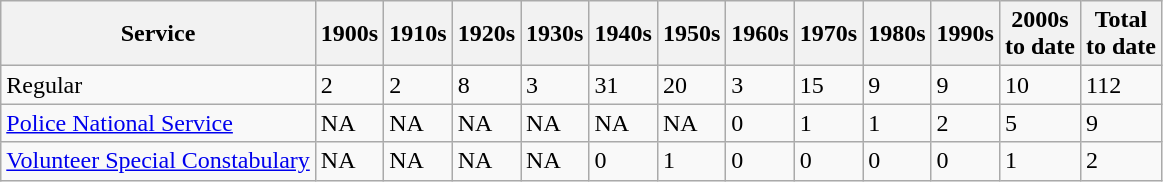<table class="wikitable sortable">
<tr>
<th>Service</th>
<th>1900s</th>
<th>1910s</th>
<th>1920s</th>
<th>1930s</th>
<th>1940s</th>
<th>1950s</th>
<th>1960s</th>
<th>1970s</th>
<th>1980s</th>
<th>1990s</th>
<th>2000s<br>to date</th>
<th>Total<br>to date</th>
</tr>
<tr>
<td>Regular</td>
<td>2</td>
<td>2</td>
<td>8</td>
<td>3</td>
<td>31</td>
<td>20</td>
<td>3</td>
<td>15</td>
<td>9</td>
<td>9</td>
<td>10</td>
<td>112</td>
</tr>
<tr>
<td><a href='#'>Police National Service</a></td>
<td>NA</td>
<td>NA</td>
<td>NA</td>
<td>NA</td>
<td>NA</td>
<td>NA</td>
<td>0</td>
<td>1</td>
<td>1</td>
<td>2</td>
<td>5</td>
<td>9</td>
</tr>
<tr>
<td><a href='#'>Volunteer Special Constabulary</a></td>
<td>NA</td>
<td>NA</td>
<td>NA</td>
<td>NA</td>
<td>0</td>
<td>1</td>
<td>0</td>
<td>0</td>
<td>0</td>
<td>0</td>
<td>1</td>
<td>2</td>
</tr>
</table>
